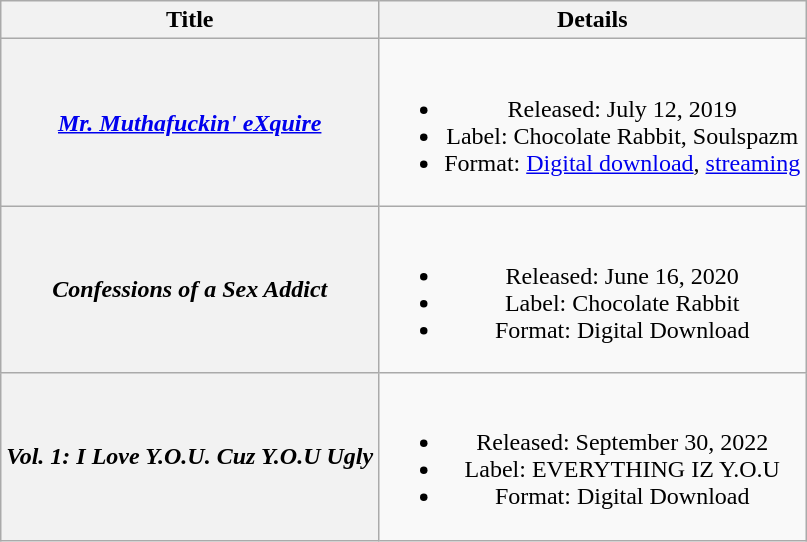<table class="wikitable plainrowheaders" style="text-align:center;">
<tr>
<th scope="col">Title</th>
<th scope="col">Details</th>
</tr>
<tr>
<th scope="row"><em><a href='#'>Mr. Muthafuckin' eXquire</a></em></th>
<td><br><ul><li>Released: July 12, 2019</li><li>Label: Chocolate Rabbit, Soulspazm</li><li>Format: <a href='#'>Digital download</a>, <a href='#'>streaming</a></li></ul></td>
</tr>
<tr>
<th scope="row"><em>Confessions of a Sex Addict</em></th>
<td><br><ul><li>Released: June 16, 2020</li><li>Label: Chocolate Rabbit</li><li>Format: Digital Download</li></ul></td>
</tr>
<tr>
<th scope="row"><em>Vol. 1: I Love Y.O.U. Cuz Y.O.U Ugly</em></th>
<td><br><ul><li>Released: September 30, 2022</li><li>Label: EVERYTHING IZ Y.O.U</li><li>Format: Digital Download</li></ul></td>
</tr>
</table>
